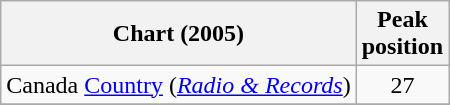<table class="wikitable sortable">
<tr>
<th align="left">Chart (2005)</th>
<th align="center">Peak<br>position</th>
</tr>
<tr>
<td align="left">Canada <a href='#'>Country</a> (<em><a href='#'>Radio & Records</a></em>)</td>
<td align="center">27</td>
</tr>
<tr>
</tr>
<tr>
</tr>
</table>
